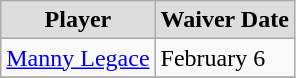<table class="wikitable">
<tr align="center"  bgcolor="#dddddd">
<td><strong>Player</strong></td>
<td><strong>Waiver Date</strong></td>
</tr>
<tr>
<td><a href='#'>Manny Legace</a></td>
<td>February 6</td>
</tr>
<tr>
</tr>
</table>
